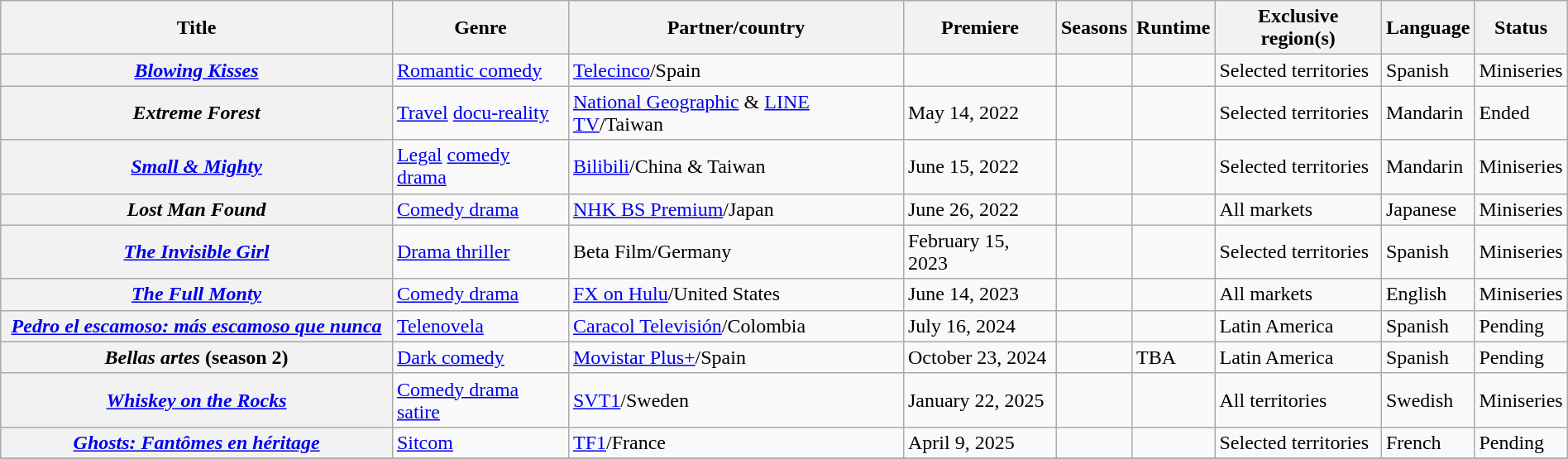<table class="wikitable plainrowheaders sortable" style="width:100%;">
<tr>
<th style="width:25%;">Title</th>
<th>Genre</th>
<th>Partner/country</th>
<th>Premiere</th>
<th>Seasons</th>
<th>Runtime</th>
<th>Exclusive region(s)</th>
<th>Language</th>
<th>Status</th>
</tr>
<tr>
<th scope="row"><em><a href='#'>Blowing Kisses</a></em></th>
<td><a href='#'>Romantic comedy</a></td>
<td><a href='#'>Telecinco</a>/Spain</td>
<td></td>
<td></td>
<td></td>
<td>Selected territories</td>
<td>Spanish</td>
<td>Miniseries</td>
</tr>
<tr>
<th scope="row"><em>Extreme Forest</em></th>
<td><a href='#'>Travel</a> <a href='#'>docu-reality</a></td>
<td><a href='#'>National Geographic</a> & <a href='#'>LINE TV</a>/Taiwan</td>
<td>May 14, 2022</td>
<td></td>
<td></td>
<td>Selected territories</td>
<td>Mandarin</td>
<td>Ended</td>
</tr>
<tr>
<th scope="row"><em><a href='#'>Small & Mighty</a></em></th>
<td><a href='#'>Legal</a> <a href='#'>comedy drama</a></td>
<td><a href='#'>Bilibili</a>/China & Taiwan</td>
<td>June 15, 2022</td>
<td></td>
<td></td>
<td>Selected territories</td>
<td>Mandarin</td>
<td>Miniseries</td>
</tr>
<tr>
<th scope="row"><em>Lost Man Found</em></th>
<td><a href='#'>Comedy drama</a></td>
<td><a href='#'>NHK BS Premium</a>/Japan</td>
<td>June 26, 2022</td>
<td></td>
<td></td>
<td>All markets</td>
<td>Japanese</td>
<td>Miniseries</td>
</tr>
<tr>
<th scope="row"><em><a href='#'>The Invisible Girl</a></em></th>
<td><a href='#'>Drama thriller</a></td>
<td>Beta Film/Germany</td>
<td>February 15, 2023</td>
<td></td>
<td></td>
<td>Selected territories</td>
<td>Spanish</td>
<td>Miniseries</td>
</tr>
<tr>
<th scope="row"><em><a href='#'>The Full Monty</a></em></th>
<td><a href='#'>Comedy drama</a></td>
<td><a href='#'>FX on Hulu</a>/United States</td>
<td>June 14, 2023</td>
<td></td>
<td></td>
<td>All markets</td>
<td>English</td>
<td>Miniseries</td>
</tr>
<tr>
<th scope="row"><em><a href='#'>Pedro el escamoso: más escamoso que nunca</a></em></th>
<td><a href='#'>Telenovela</a></td>
<td><a href='#'>Caracol Televisión</a>/Colombia</td>
<td>July 16, 2024</td>
<td></td>
<td></td>
<td>Latin America</td>
<td>Spanish</td>
<td>Pending</td>
</tr>
<tr>
<th scope="row"><em>Bellas artes</em> (season 2)</th>
<td><a href='#'>Dark comedy</a></td>
<td><a href='#'>Movistar Plus+</a>/Spain</td>
<td>October 23, 2024</td>
<td></td>
<td>TBA</td>
<td>Latin America</td>
<td>Spanish</td>
<td>Pending</td>
</tr>
<tr>
<th scope="row"><em><a href='#'>Whiskey on the Rocks</a></em></th>
<td><a href='#'>Comedy drama</a> <a href='#'>satire</a></td>
<td><a href='#'>SVT1</a>/Sweden</td>
<td>January 22, 2025</td>
<td></td>
<td></td>
<td>All territories</td>
<td>Swedish</td>
<td>Miniseries</td>
</tr>
<tr>
<th scope="row"><em><a href='#'>Ghosts: Fantômes en héritage</a></em></th>
<td><a href='#'>Sitcom</a></td>
<td><a href='#'>TF1</a>/France</td>
<td>April 9, 2025</td>
<td></td>
<td></td>
<td>Selected territories</td>
<td>French</td>
<td>Pending</td>
</tr>
<tr>
</tr>
</table>
